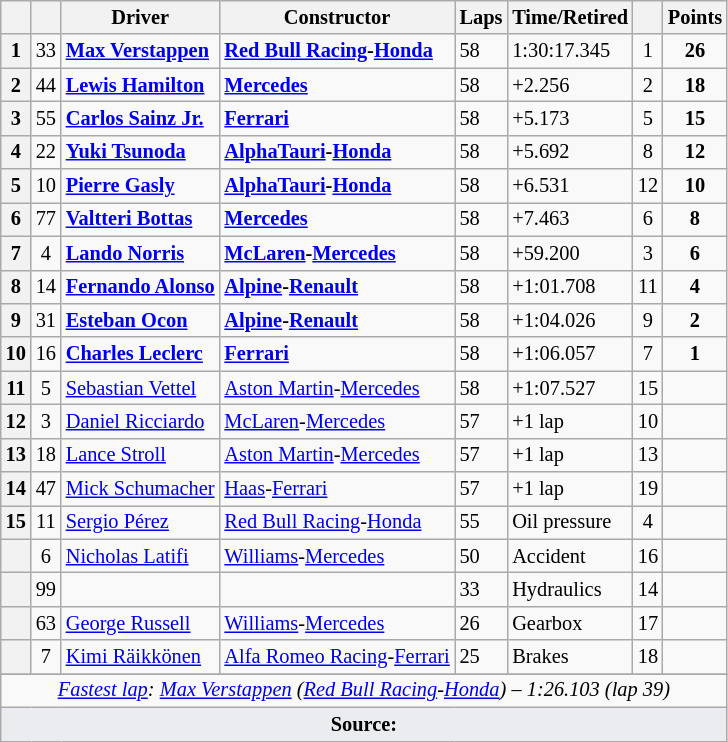<table class="wikitable sortable" style="font-size: 85%;">
<tr>
<th scope="col"></th>
<th scope="col"></th>
<th scope="col">Driver</th>
<th scope="col">Constructor</th>
<th class="unsortable" scope="col">Laps</th>
<th class="unsortable" scope="col">Time/Retired</th>
<th scope="col"></th>
<th scope="col">Points</th>
</tr>
<tr>
<th>1</th>
<td style="text-align:center">33</td>
<td> <strong><a href='#'>Max Verstappen</a></strong></td>
<td><strong><a href='#'>Red Bull Racing</a>-<a href='#'>Honda</a></strong></td>
<td>58</td>
<td>1:30:17.345</td>
<td style="text-align:center">1</td>
<td style="text-align:center"><strong>26</strong></td>
</tr>
<tr>
<th>2</th>
<td style="text-align:center">44</td>
<td> <strong><a href='#'>Lewis Hamilton</a></strong></td>
<td><strong><a href='#'>Mercedes</a></strong></td>
<td>58</td>
<td>+2.256</td>
<td style="text-align:center">2</td>
<td style="text-align:center"><strong>18</strong></td>
</tr>
<tr>
<th>3</th>
<td style="text-align:center">55</td>
<td> <strong><a href='#'>Carlos Sainz Jr.</a></strong></td>
<td><strong><a href='#'>Ferrari</a></strong></td>
<td>58</td>
<td>+5.173</td>
<td style="text-align:center">5</td>
<td style="text-align:center"><strong>15</strong></td>
</tr>
<tr>
<th>4</th>
<td style="text-align:center">22</td>
<td> <strong><a href='#'>Yuki Tsunoda</a></strong></td>
<td><strong><a href='#'>AlphaTauri</a>-<a href='#'>Honda</a></strong></td>
<td>58</td>
<td>+5.692</td>
<td style="text-align:center">8</td>
<td style="text-align:center"><strong>12</strong></td>
</tr>
<tr>
<th>5</th>
<td style="text-align:center">10</td>
<td> <strong><a href='#'>Pierre Gasly</a></strong></td>
<td><strong><a href='#'>AlphaTauri</a>-<a href='#'>Honda</a></strong></td>
<td>58</td>
<td>+6.531</td>
<td style="text-align:center">12</td>
<td style="text-align:center"><strong>10</strong></td>
</tr>
<tr>
<th>6</th>
<td style="text-align:center">77</td>
<td> <strong><a href='#'>Valtteri Bottas</a></strong></td>
<td><strong><a href='#'>Mercedes</a></strong></td>
<td>58</td>
<td>+7.463</td>
<td style="text-align:center">6</td>
<td style="text-align:center"><strong>8</strong></td>
</tr>
<tr>
<th>7</th>
<td style="text-align:center">4</td>
<td> <strong><a href='#'>Lando Norris</a></strong></td>
<td><strong><a href='#'>McLaren</a>-<a href='#'>Mercedes</a></strong></td>
<td>58</td>
<td>+59.200</td>
<td style="text-align:center">3</td>
<td style="text-align:center"><strong>6</strong></td>
</tr>
<tr>
<th>8</th>
<td style="text-align:center">14</td>
<td> <strong><a href='#'>Fernando Alonso</a></strong></td>
<td><strong><a href='#'>Alpine</a>-<a href='#'>Renault</a></strong></td>
<td>58</td>
<td>+1:01.708</td>
<td style="text-align:center">11</td>
<td style="text-align:center"><strong>4</strong></td>
</tr>
<tr>
<th>9</th>
<td style="text-align:center">31</td>
<td> <strong><a href='#'>Esteban Ocon</a></strong></td>
<td><strong><a href='#'>Alpine</a>-<a href='#'>Renault</a></strong></td>
<td>58</td>
<td>+1:04.026</td>
<td style="text-align:center">9</td>
<td style="text-align:center"><strong>2</strong></td>
</tr>
<tr>
<th>10</th>
<td style="text-align:center">16</td>
<td> <strong><a href='#'>Charles Leclerc</a></strong></td>
<td><strong><a href='#'>Ferrari</a></strong></td>
<td>58</td>
<td>+1:06.057</td>
<td style="text-align:center">7</td>
<td style="text-align:center"><strong>1</strong></td>
</tr>
<tr>
<th>11</th>
<td style="text-align:center">5</td>
<td> <a href='#'>Sebastian Vettel</a></td>
<td><a href='#'>Aston Martin</a>-<a href='#'>Mercedes</a></td>
<td>58</td>
<td>+1:07.527</td>
<td style="text-align:center">15</td>
<td></td>
</tr>
<tr>
<th>12</th>
<td style="text-align:center">3</td>
<td> <a href='#'>Daniel Ricciardo</a></td>
<td><a href='#'>McLaren</a>-<a href='#'>Mercedes</a></td>
<td>57</td>
<td>+1 lap</td>
<td style="text-align:center">10</td>
<td></td>
</tr>
<tr>
<th>13</th>
<td style="text-align:center">18</td>
<td> <a href='#'>Lance Stroll</a></td>
<td><a href='#'>Aston Martin</a>-<a href='#'>Mercedes</a></td>
<td>57</td>
<td>+1 lap</td>
<td style="text-align:center">13</td>
<td></td>
</tr>
<tr>
<th>14</th>
<td style="text-align:center">47</td>
<td> <a href='#'>Mick Schumacher</a></td>
<td><a href='#'>Haas</a>-<a href='#'>Ferrari</a></td>
<td>57</td>
<td>+1 lap</td>
<td style="text-align:center">19</td>
<td></td>
</tr>
<tr>
<th>15</th>
<td style="text-align:center">11</td>
<td> <a href='#'>Sergio Pérez</a></td>
<td><a href='#'>Red Bull Racing</a>-<a href='#'>Honda</a></td>
<td>55</td>
<td>Oil pressure</td>
<td style="text-align:center">4</td>
<td></td>
</tr>
<tr>
<th data-sort-value="995"></th>
<td style="text-align:center">6</td>
<td> <a href='#'>Nicholas Latifi</a></td>
<td><a href='#'>Williams</a>-<a href='#'>Mercedes</a></td>
<td>50</td>
<td>Accident</td>
<td style="text-align:center">16</td>
<td></td>
</tr>
<tr>
<th data-sort-value="996"></th>
<td style="text-align:center">99</td>
<td></td>
<td></td>
<td>33</td>
<td>Hydraulics</td>
<td style="text-align:center">14</td>
<td></td>
</tr>
<tr>
<th data-sort-value="997"></th>
<td style="text-align:center">63</td>
<td> <a href='#'>George Russell</a></td>
<td><a href='#'>Williams</a>-<a href='#'>Mercedes</a></td>
<td>26</td>
<td>Gearbox</td>
<td style="text-align:center">17</td>
<td></td>
</tr>
<tr>
<th data-sort-value="998"></th>
<td style="text-align:center">7</td>
<td> <a href='#'>Kimi Räikkönen</a></td>
<td><a href='#'>Alfa Romeo Racing</a>-<a href='#'>Ferrari</a></td>
<td>25</td>
<td>Brakes</td>
<td style="text-align:center">18</td>
<td></td>
</tr>
<tr>
</tr>
<tr class="sortbottom">
<td colspan="8" align="center"><em><a href='#'>Fastest lap</a>:  <a href='#'>Max Verstappen</a> (<a href='#'>Red Bull Racing</a>-<a href='#'>Honda</a>) – 1:26.103 (lap 39)</em></td>
</tr>
<tr class="sortbottom">
<td colspan="8" style="background-color:#EAECF0;text-align:center"><strong>Source:</strong></td>
</tr>
</table>
